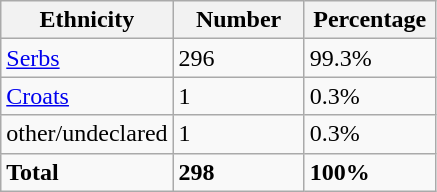<table class="wikitable">
<tr>
<th width="100px">Ethnicity</th>
<th width="80px">Number</th>
<th width="80px">Percentage</th>
</tr>
<tr>
<td><a href='#'>Serbs</a></td>
<td>296</td>
<td>99.3%</td>
</tr>
<tr>
<td><a href='#'>Croats</a></td>
<td>1</td>
<td>0.3%</td>
</tr>
<tr>
<td>other/undeclared</td>
<td>1</td>
<td>0.3%</td>
</tr>
<tr>
<td><strong>Total</strong></td>
<td><strong>298</strong></td>
<td><strong>100%</strong></td>
</tr>
</table>
